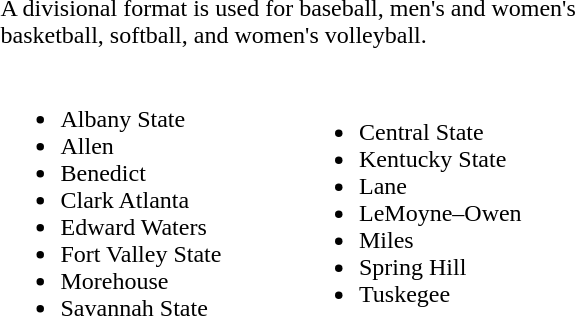<table width=400 style="float:right">
<tr>
<td colspan=2>A divisional format is used for baseball, men's and women's basketball, softball, and women's volleyball.</td>
</tr>
<tr>
<td width=50%><br><ul><li>Albany State</li><li>Allen</li><li>Benedict</li><li>Clark Atlanta</li><li>Edward Waters</li><li>Fort Valley State</li><li>Morehouse</li><li>Savannah State</li></ul></td>
<td width=50%><br><ul><li>Central State</li><li>Kentucky State</li><li>Lane</li><li>LeMoyne–Owen</li><li>Miles</li><li>Spring Hill</li><li>Tuskegee</li></ul></td>
</tr>
</table>
